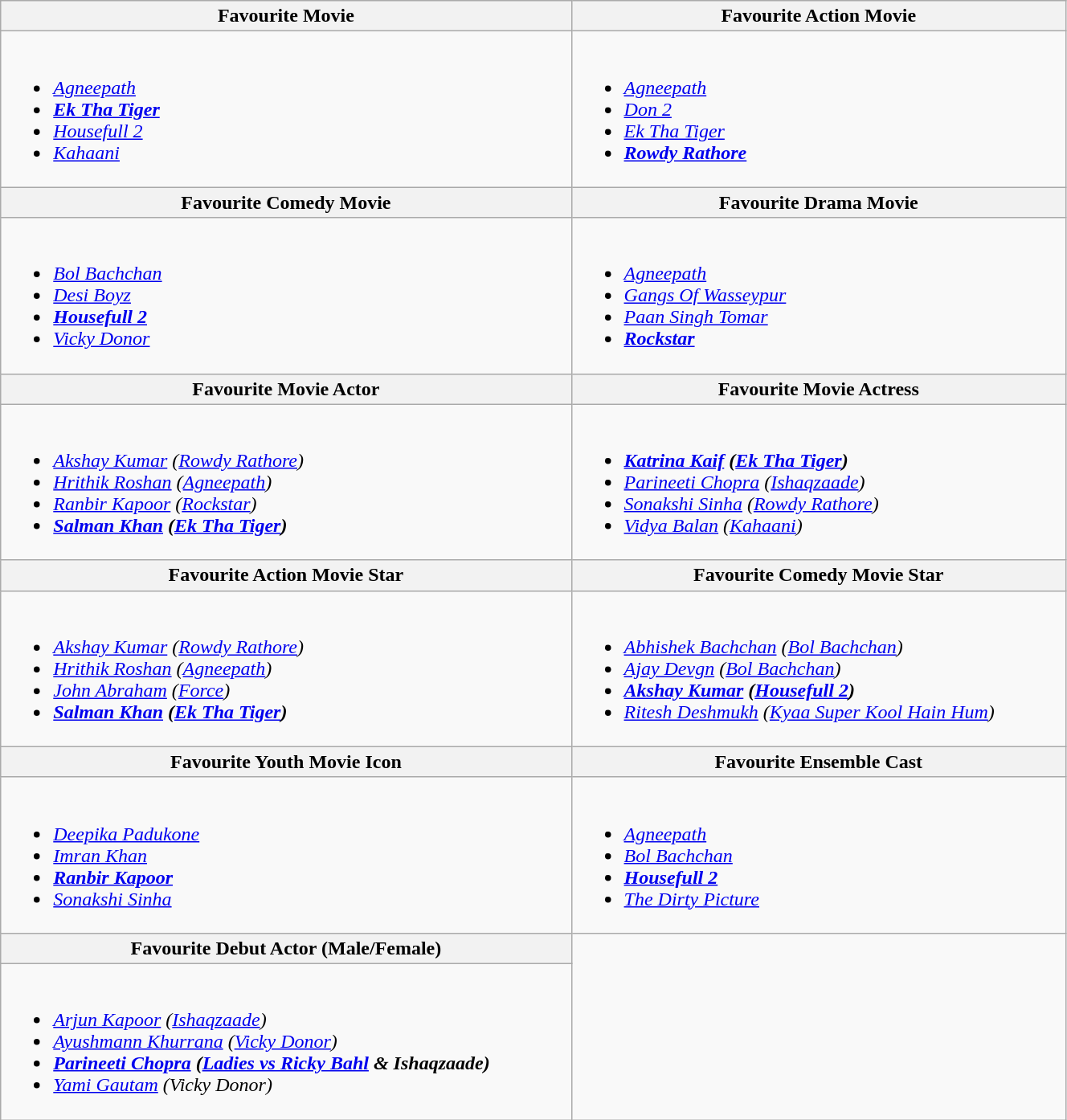<table class="wikitable" width=70%>
<tr>
<th>Favourite Movie</th>
<th>Favourite Action Movie</th>
</tr>
<tr>
<td valign="top"><br><ul><li><em><a href='#'>Agneepath</a></em></li><li><strong><em><a href='#'>Ek Tha Tiger</a></em></strong></li><li><em><a href='#'>Housefull 2</a></em></li><li><em><a href='#'>Kahaani</a></em></li></ul></td>
<td valign="top"><br><ul><li><em><a href='#'>Agneepath</a></em></li><li><em><a href='#'>Don 2</a></em></li><li><em><a href='#'>Ek Tha Tiger</a></em></li><li><strong><em><a href='#'>Rowdy Rathore</a></em></strong></li></ul></td>
</tr>
<tr>
<th>Favourite Comedy Movie</th>
<th>Favourite Drama Movie</th>
</tr>
<tr>
<td valign="top"><br><ul><li><em><a href='#'>Bol Bachchan</a></em></li><li><em><a href='#'>Desi Boyz</a></em></li><li><strong><em><a href='#'>Housefull 2</a></em></strong></li><li><em><a href='#'>Vicky Donor</a></em></li></ul></td>
<td valign="top"><br><ul><li><em><a href='#'>Agneepath</a></em></li><li><em><a href='#'>Gangs Of Wasseypur</a></em></li><li><em><a href='#'>Paan Singh Tomar</a></em></li><li><strong><em><a href='#'>Rockstar</a></em></strong></li></ul></td>
</tr>
<tr>
<th>Favourite Movie Actor</th>
<th>Favourite Movie Actress</th>
</tr>
<tr>
<td valign="top"><br><ul><li><em><a href='#'>Akshay Kumar</a> (<a href='#'>Rowdy Rathore</a>)</em></li><li><em><a href='#'>Hrithik Roshan</a> (<a href='#'>Agneepath</a>)</em></li><li><em><a href='#'>Ranbir Kapoor</a> (<a href='#'>Rockstar</a>)</em></li><li><strong><em><a href='#'>Salman Khan</a> (<a href='#'>Ek Tha Tiger</a>)</em></strong></li></ul></td>
<td valign="top"><br><ul><li><strong><em><a href='#'>Katrina Kaif</a> (<a href='#'>Ek Tha Tiger</a>)</em></strong></li><li><em><a href='#'>Parineeti Chopra</a> (<a href='#'>Ishaqzaade</a>)</em></li><li><em><a href='#'>Sonakshi Sinha</a> (<a href='#'>Rowdy Rathore</a>)</em></li><li><em><a href='#'>Vidya Balan</a> (<a href='#'>Kahaani</a>)</em></li></ul></td>
</tr>
<tr>
<th>Favourite Action Movie Star</th>
<th>Favourite Comedy Movie Star</th>
</tr>
<tr>
<td valign="top"><br><ul><li><em><a href='#'>Akshay Kumar</a> (<a href='#'>Rowdy Rathore</a>)</em></li><li><em><a href='#'>Hrithik Roshan</a> (<a href='#'>Agneepath</a>)</em></li><li><em><a href='#'>John Abraham</a> (<a href='#'>Force</a>)</em></li><li><strong><em><a href='#'>Salman Khan</a> (<a href='#'>Ek Tha Tiger</a>)</em></strong></li></ul></td>
<td valign="top"><br><ul><li><em><a href='#'>Abhishek Bachchan</a> (<a href='#'>Bol Bachchan</a>)</em></li><li><em><a href='#'>Ajay Devgn</a> (<a href='#'>Bol Bachchan</a>)</em></li><li><strong><em><a href='#'>Akshay Kumar</a> (<a href='#'>Housefull 2</a>)</em></strong></li><li><em><a href='#'>Ritesh Deshmukh</a> (<a href='#'>Kyaa Super Kool Hain Hum</a>)</em></li></ul></td>
</tr>
<tr>
<th>Favourite Youth Movie Icon</th>
<th>Favourite Ensemble Cast</th>
</tr>
<tr>
<td valign="top"><br><ul><li><em><a href='#'>Deepika Padukone</a></em></li><li><em><a href='#'>Imran Khan</a></em></li><li><strong><em><a href='#'>Ranbir Kapoor</a></em></strong></li><li><em><a href='#'>Sonakshi Sinha</a></em></li></ul></td>
<td valign="top"><br><ul><li><em><a href='#'>Agneepath</a></em></li><li><em><a href='#'>Bol Bachchan</a></em></li><li><strong><em><a href='#'>Housefull 2</a></em></strong></li><li><em><a href='#'>The Dirty Picture</a></em></li></ul></td>
</tr>
<tr>
<th>Favourite Debut Actor (Male/Female)</th>
</tr>
<tr>
<td valign="top"><br><ul><li><em><a href='#'>Arjun Kapoor</a> (<a href='#'>Ishaqzaade</a>)</em></li><li><em><a href='#'>Ayushmann Khurrana</a> (<a href='#'>Vicky Donor</a>)</em></li><li><strong><em><a href='#'>Parineeti Chopra</a> (<a href='#'>Ladies vs Ricky Bahl</a> & Ishaqzaade)</em></strong></li><li><em><a href='#'>Yami Gautam</a> (Vicky Donor)</em></li></ul></td>
</tr>
</table>
